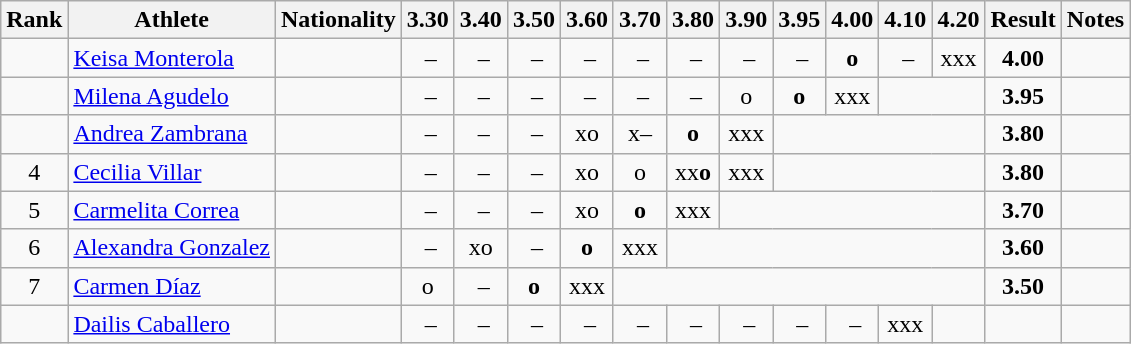<table class="wikitable sortable" style="text-align:center">
<tr>
<th>Rank</th>
<th>Athlete</th>
<th>Nationality</th>
<th>3.30</th>
<th>3.40</th>
<th>3.50</th>
<th>3.60</th>
<th>3.70</th>
<th>3.80</th>
<th>3.90</th>
<th>3.95</th>
<th>4.00</th>
<th>4.10</th>
<th>4.20</th>
<th>Result</th>
<th>Notes</th>
</tr>
<tr>
<td></td>
<td align="left"><a href='#'>Keisa Monterola</a></td>
<td align=left></td>
<td> –</td>
<td> –</td>
<td> –</td>
<td> –</td>
<td> –</td>
<td> –</td>
<td> –</td>
<td> –</td>
<td><strong>o</strong></td>
<td> –</td>
<td>xxx</td>
<td><strong>4.00</strong></td>
<td></td>
</tr>
<tr>
<td></td>
<td align="left"><a href='#'>Milena Agudelo</a></td>
<td align=left></td>
<td> –</td>
<td> –</td>
<td> –</td>
<td> –</td>
<td> –</td>
<td> –</td>
<td>o</td>
<td><strong>o</strong></td>
<td>xxx</td>
<td colspan=2></td>
<td><strong>3.95</strong></td>
<td></td>
</tr>
<tr>
<td></td>
<td align="left"><a href='#'>Andrea Zambrana</a></td>
<td align=left></td>
<td> –</td>
<td> –</td>
<td> –</td>
<td>xo</td>
<td>x–</td>
<td><strong>o</strong></td>
<td>xxx</td>
<td colspan=4></td>
<td><strong>3.80</strong></td>
<td></td>
</tr>
<tr>
<td>4</td>
<td align="left"><a href='#'>Cecilia Villar</a></td>
<td align=left></td>
<td> –</td>
<td> –</td>
<td> –</td>
<td>xo</td>
<td>o</td>
<td>xx<strong>o</strong></td>
<td>xxx</td>
<td colspan=4></td>
<td><strong>3.80</strong></td>
<td></td>
</tr>
<tr>
<td>5</td>
<td align="left"><a href='#'>Carmelita Correa</a></td>
<td align=left></td>
<td> –</td>
<td> –</td>
<td> –</td>
<td>xo</td>
<td><strong>o</strong></td>
<td>xxx</td>
<td colspan=5></td>
<td><strong>3.70</strong></td>
<td></td>
</tr>
<tr>
<td>6</td>
<td align="left"><a href='#'>Alexandra Gonzalez</a></td>
<td align=left></td>
<td> –</td>
<td>xo</td>
<td> –</td>
<td><strong>o</strong></td>
<td>xxx</td>
<td colspan=6></td>
<td><strong>3.60</strong></td>
<td></td>
</tr>
<tr>
<td>7</td>
<td align="left"><a href='#'>Carmen Díaz</a></td>
<td align=left></td>
<td>o</td>
<td> –</td>
<td><strong>o</strong></td>
<td>xxx</td>
<td colspan=7></td>
<td><strong>3.50</strong></td>
<td></td>
</tr>
<tr>
<td></td>
<td align="left"><a href='#'>Dailis Caballero</a></td>
<td align=left></td>
<td> –</td>
<td> –</td>
<td> –</td>
<td> –</td>
<td> –</td>
<td> –</td>
<td> –</td>
<td> –</td>
<td> –</td>
<td>xxx</td>
<td></td>
<td><strong></strong></td>
<td></td>
</tr>
</table>
